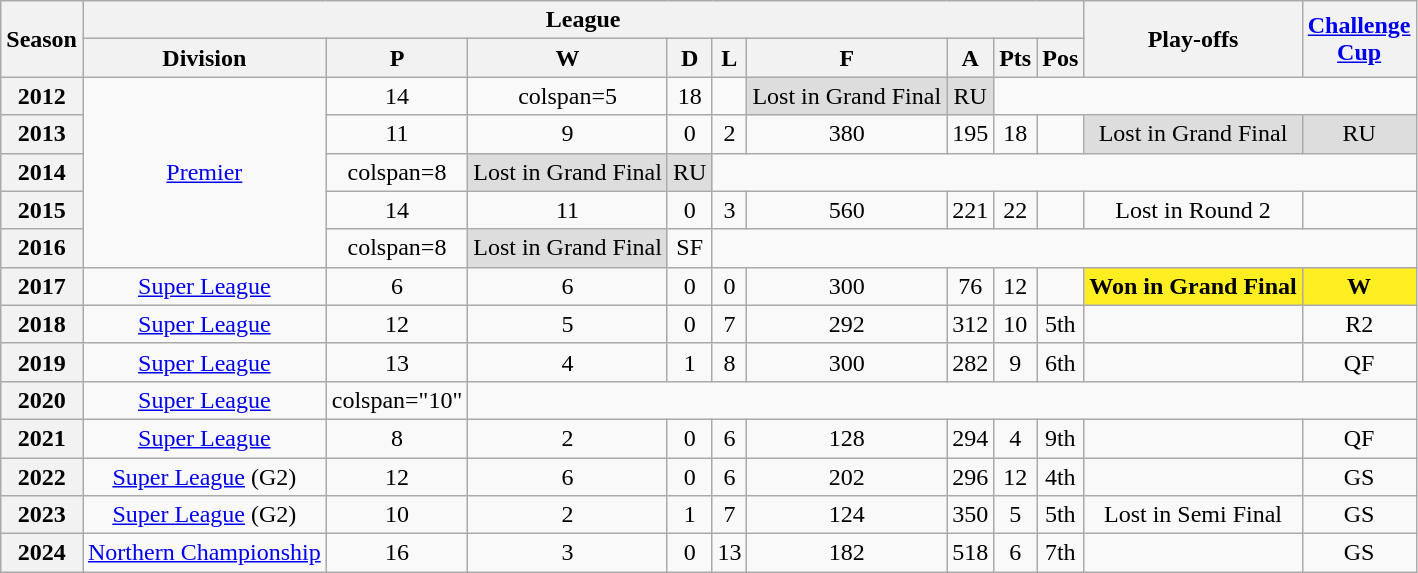<table class="wikitable" style="text-align: center">
<tr>
<th rowspan="2" scope="col">Season</th>
<th colspan="9" scope="col">League</th>
<th rowspan="2" scope="col">Play-offs</th>
<th rowspan="2" scope="col"><a href='#'>Challenge<br>Cup</a></th>
</tr>
<tr>
<th scope="col">Division</th>
<th scope="col">P</th>
<th scope="col">W</th>
<th scope="col">D</th>
<th scope="col">L</th>
<th scope="col">F</th>
<th scope="col">A</th>
<th scope="col">Pts</th>
<th scope="col">Pos</th>
</tr>
<tr>
<th scope="row">2012</th>
<td rowspan="5"><a href='#'>Premier</a></td>
<td>14</td>
<td>colspan=5</td>
<td>18</td>
<td></td>
<td style="background-color:#DDD">Lost in Grand Final</td>
<td style="background-color:#DDD">RU</td>
</tr>
<tr>
<th scope="row">2013</th>
<td>11</td>
<td>9</td>
<td>0</td>
<td>2</td>
<td>380</td>
<td>195</td>
<td>18</td>
<td></td>
<td style="background-color:#DDD">Lost in Grand Final</td>
<td style="background-color:#DDD">RU</td>
</tr>
<tr>
<th scope="row">2014</th>
<td>colspan=8</td>
<td style="background-color:#DDD">Lost in Grand Final</td>
<td style="background-color:#DDD">RU</td>
</tr>
<tr>
<th scope="row">2015</th>
<td>14</td>
<td>11</td>
<td>0</td>
<td>3</td>
<td>560</td>
<td>221</td>
<td>22</td>
<td></td>
<td>Lost in Round 2</td>
<td></td>
</tr>
<tr>
<th scope="row">2016</th>
<td>colspan=8</td>
<td style="background-color:#DDD">Lost in Grand Final</td>
<td>SF</td>
</tr>
<tr>
<th scope="row">2017</th>
<td><a href='#'>Super League</a></td>
<td>6</td>
<td>6</td>
<td>0</td>
<td>0</td>
<td>300</td>
<td>76</td>
<td>12</td>
<td></td>
<td style="background-color:#FE2"><strong>Won in Grand Final</strong></td>
<td style="background-color:#FE2"><strong>W</strong></td>
</tr>
<tr>
<th scope="row">2018</th>
<td><a href='#'>Super League</a></td>
<td>12</td>
<td>5</td>
<td>0</td>
<td>7</td>
<td>292</td>
<td>312</td>
<td>10</td>
<td>5th</td>
<td></td>
<td>R2</td>
</tr>
<tr>
<th scope="row">2019</th>
<td><a href='#'>Super League</a></td>
<td>13</td>
<td>4</td>
<td>1</td>
<td>8</td>
<td>300</td>
<td>282</td>
<td>9</td>
<td>6th</td>
<td></td>
<td>QF</td>
</tr>
<tr>
<th scope="row">2020</th>
<td><a href='#'>Super League</a></td>
<td>colspan="10"</td>
</tr>
<tr>
<th scope="row">2021</th>
<td><a href='#'>Super League</a></td>
<td>8</td>
<td>2</td>
<td>0</td>
<td>6</td>
<td>128</td>
<td>294</td>
<td>4</td>
<td>9th</td>
<td></td>
<td>QF</td>
</tr>
<tr>
<th scope="row">2022</th>
<td><a href='#'>Super League</a> (G2)</td>
<td>12</td>
<td>6</td>
<td>0</td>
<td>6</td>
<td>202</td>
<td>296</td>
<td>12</td>
<td>4th</td>
<td></td>
<td>GS</td>
</tr>
<tr>
<th scope="row">2023</th>
<td><a href='#'>Super League</a> (G2)</td>
<td>10</td>
<td>2</td>
<td>1</td>
<td>7</td>
<td>124</td>
<td>350</td>
<td>5</td>
<td>5th</td>
<td>Lost in Semi Final</td>
<td>GS</td>
</tr>
<tr>
<th scope="row">2024</th>
<td><a href='#'>Northern Championship</a></td>
<td>16</td>
<td>3</td>
<td>0</td>
<td>13</td>
<td>182</td>
<td>518</td>
<td>6</td>
<td>7th</td>
<td></td>
<td>GS</td>
</tr>
</table>
